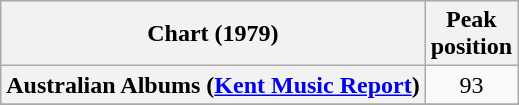<table class="wikitable sortable plainrowheaders">
<tr>
<th scope="col">Chart (1979)</th>
<th scope="col">Peak<br>position</th>
</tr>
<tr>
<th scope="row">Australian Albums (<a href='#'>Kent Music Report</a>)</th>
<td style="text-align:center;">93</td>
</tr>
<tr>
</tr>
<tr>
</tr>
<tr>
</tr>
</table>
